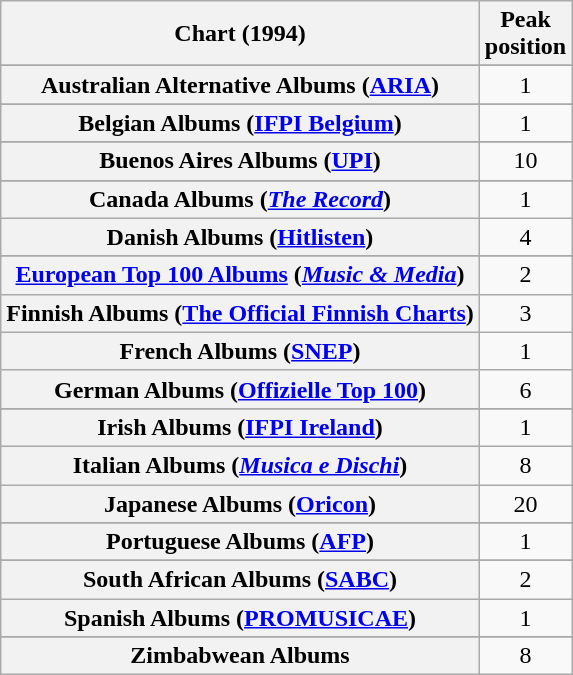<table class="wikitable plainrowheaders sortable">
<tr>
<th>Chart (1994)</th>
<th>Peak<br>position</th>
</tr>
<tr>
</tr>
<tr>
<th scope="row">Australian Alternative Albums (<a href='#'>ARIA</a>)</th>
<td style="text-align:center;">1</td>
</tr>
<tr>
</tr>
<tr>
<th scope="row">Belgian Albums (<a href='#'>IFPI Belgium</a>)</th>
<td style="text-align:center;">1</td>
</tr>
<tr>
</tr>
<tr>
</tr>
<tr>
<th scope="row">Buenos Aires Albums (<a href='#'>UPI</a>)</th>
<td style="text-align:center;">10</td>
</tr>
<tr>
</tr>
<tr>
<th scope="row">Canada Albums (<em><a href='#'>The Record</a></em>)</th>
<td style="text-align:center;">1</td>
</tr>
<tr>
<th scope="row">Danish Albums (<a href='#'>Hitlisten</a>)</th>
<td style="text-align:center;">4</td>
</tr>
<tr>
</tr>
<tr>
<th scope="row"><a href='#'>European Top 100 Albums</a> (<em><a href='#'>Music & Media</a></em>)</th>
<td style="text-align:center;">2</td>
</tr>
<tr>
<th scope="row">Finnish Albums (<a href='#'>The Official Finnish Charts</a>)</th>
<td style="text-align:center;">3</td>
</tr>
<tr>
<th scope="row">French Albums (<a href='#'>SNEP</a>)</th>
<td style="text-align:center;">1</td>
</tr>
<tr>
<th scope="row">German Albums (<a href='#'>Offizielle Top 100</a>)</th>
<td align="center">6</td>
</tr>
<tr>
</tr>
<tr>
<th scope="row">Irish Albums (<a href='#'>IFPI Ireland</a>)</th>
<td style="text-align:center;">1</td>
</tr>
<tr>
<th scope="row">Italian Albums (<em><a href='#'>Musica e Dischi</a></em>)</th>
<td style="text-align:center;">8</td>
</tr>
<tr>
<th scope="row">Japanese Albums (<a href='#'>Oricon</a>)</th>
<td style="text-align:center;">20</td>
</tr>
<tr>
</tr>
<tr>
</tr>
<tr>
<th scope="row">Portuguese Albums (<a href='#'>AFP</a>)</th>
<td style="text-align:center;">1</td>
</tr>
<tr>
</tr>
<tr>
<th scope="row">South African Albums (<a href='#'>SABC</a>)</th>
<td style="text-align:center;">2</td>
</tr>
<tr>
<th scope="row">Spanish Albums (<a href='#'>PROMUSICAE</a>)</th>
<td style="text-align:center;">1</td>
</tr>
<tr>
</tr>
<tr>
</tr>
<tr>
</tr>
<tr>
</tr>
<tr>
</tr>
<tr>
<th scope="row">Zimbabwean Albums</th>
<td style="text-align:center;">8</td>
</tr>
</table>
